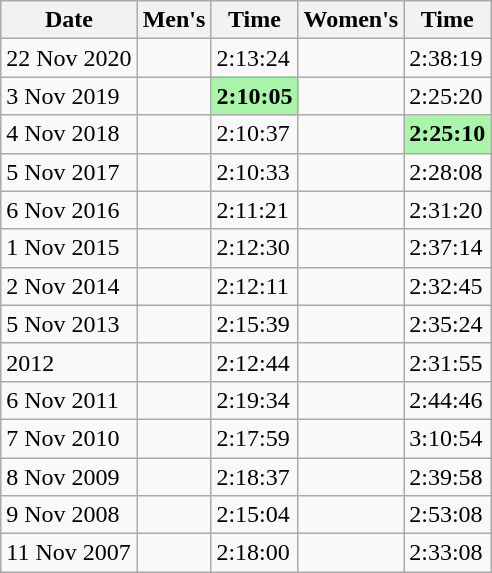<table class="wikitable sortable">
<tr>
<th>Date</th>
<th>Men's</th>
<th>Time</th>
<th>Women's</th>
<th>Time</th>
</tr>
<tr>
<td>22 Nov 2020</td>
<td align=left></td>
<td>2:13:24</td>
<td align=left></td>
<td>2:38:19</td>
</tr>
<tr>
<td>3 Nov 2019</td>
<td align=left></td>
<td style="background:#a9f5a9;"><strong>2:10:05</strong></td>
<td align=left></td>
<td>2:25:20</td>
</tr>
<tr>
<td>4 Nov 2018</td>
<td align=left></td>
<td>2:10:37</td>
<td align=left></td>
<td style="background:#a9f5a9;"><strong>2:25:10</strong></td>
</tr>
<tr>
<td>5 Nov 2017</td>
<td align=left></td>
<td>2:10:33</td>
<td align=left></td>
<td>2:28:08</td>
</tr>
<tr>
<td>6 Nov 2016</td>
<td align=left></td>
<td>2:11:21</td>
<td align=left></td>
<td>2:31:20</td>
</tr>
<tr>
<td>1 Nov 2015</td>
<td align=left></td>
<td>2:12:30</td>
<td align=left></td>
<td>2:37:14</td>
</tr>
<tr>
<td>2 Nov 2014</td>
<td align=left></td>
<td>2:12:11</td>
<td align=left></td>
<td>2:32:45</td>
</tr>
<tr>
<td>5 Nov 2013</td>
<td align=left></td>
<td>2:15:39</td>
<td align=left></td>
<td>2:35:24</td>
</tr>
<tr>
<td>2012</td>
<td align=left></td>
<td>2:12:44</td>
<td align=left></td>
<td>2:31:55</td>
</tr>
<tr>
<td>6 Nov 2011</td>
<td align=left></td>
<td>2:19:34</td>
<td align=left></td>
<td>2:44:46</td>
</tr>
<tr>
<td>7 Nov 2010</td>
<td align=left></td>
<td>2:17:59</td>
<td align=left></td>
<td>3:10:54</td>
</tr>
<tr>
<td>8 Nov 2009</td>
<td align=left></td>
<td>2:18:37</td>
<td align=left></td>
<td>2:39:58</td>
</tr>
<tr>
<td>9 Nov 2008</td>
<td align=left></td>
<td>2:15:04</td>
<td align=left></td>
<td>2:53:08</td>
</tr>
<tr>
<td>11 Nov 2007</td>
<td align=left></td>
<td>2:18:00</td>
<td align=left></td>
<td>2:33:08</td>
</tr>
</table>
